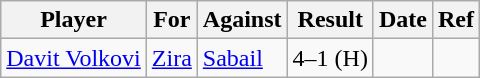<table class="wikitable sortable">
<tr>
<th>Player</th>
<th>For</th>
<th>Against</th>
<th style="text-align:center">Result</th>
<th>Date</th>
<th>Ref</th>
</tr>
<tr>
<td> <a href='#'>Davit Volkovi</a></td>
<td><a href='#'>Zira</a></td>
<td><a href='#'>Sabail</a></td>
<td style="text-align:center;">4–1 (H)</td>
<td></td>
<td></td>
</tr>
</table>
